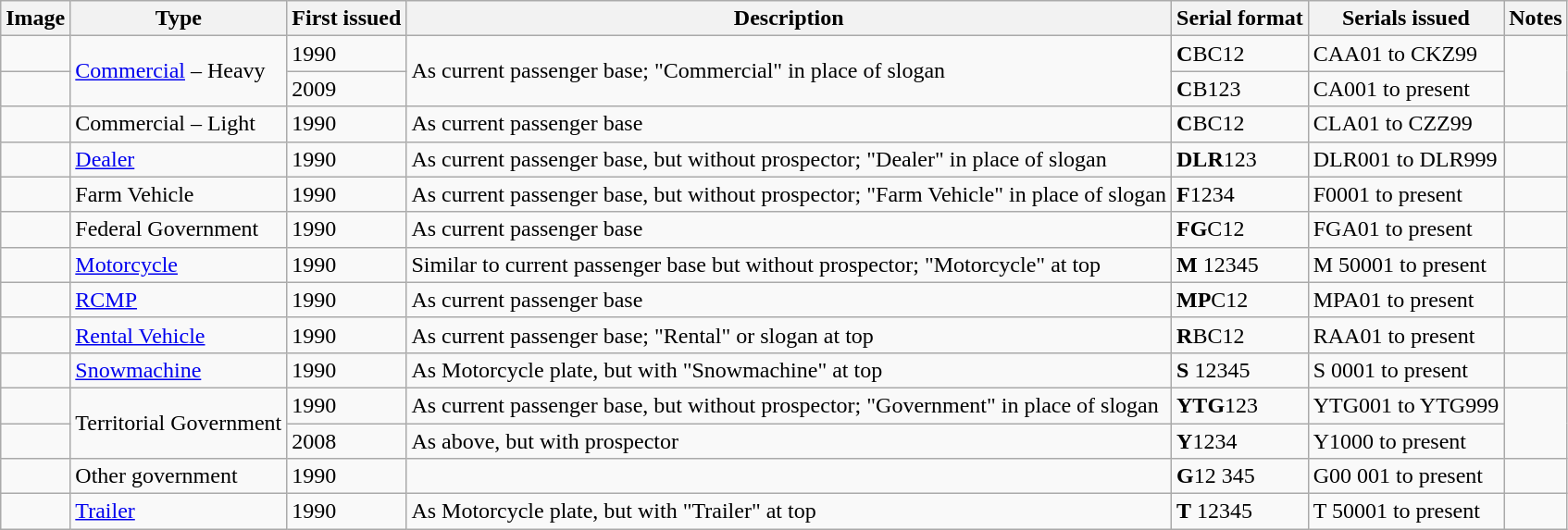<table class="wikitable">
<tr>
<th>Image</th>
<th>Type</th>
<th>First issued</th>
<th>Description</th>
<th>Serial format</th>
<th>Serials issued</th>
<th>Notes</th>
</tr>
<tr>
<td></td>
<td rowspan="2"><a href='#'>Commercial</a> – Heavy</td>
<td>1990</td>
<td rowspan="2">As current passenger base; "Commercial" in place of slogan</td>
<td><strong>C</strong>BC12</td>
<td>CAA01 to CKZ99</td>
<td rowspan="2"></td>
</tr>
<tr>
<td></td>
<td>2009</td>
<td><strong>C</strong>B123</td>
<td>CA001 to present</td>
</tr>
<tr>
<td></td>
<td>Commercial – Light</td>
<td>1990</td>
<td>As current passenger base</td>
<td><strong>C</strong>BC12</td>
<td>CLA01 to CZZ99</td>
<td></td>
</tr>
<tr>
<td></td>
<td><a href='#'>Dealer</a></td>
<td>1990</td>
<td>As current passenger base, but without prospector; "Dealer" in place of slogan</td>
<td><strong>DLR</strong>123</td>
<td>DLR001 to DLR999</td>
<td></td>
</tr>
<tr>
<td></td>
<td>Farm Vehicle</td>
<td>1990</td>
<td>As current passenger base, but without prospector; "Farm Vehicle" in place of slogan</td>
<td><strong>F</strong>1234</td>
<td>F0001 to present</td>
<td></td>
</tr>
<tr>
<td></td>
<td>Federal Government</td>
<td>1990</td>
<td>As current passenger base</td>
<td><strong>FG</strong>C12</td>
<td>FGA01 to present</td>
<td></td>
</tr>
<tr>
<td></td>
<td><a href='#'>Motorcycle</a></td>
<td>1990</td>
<td>Similar to current passenger base but without prospector; "Motorcycle" at top</td>
<td><strong>M</strong> 12345</td>
<td>M 50001 to present</td>
<td></td>
</tr>
<tr>
<td></td>
<td><a href='#'>RCMP</a></td>
<td>1990</td>
<td>As current passenger base</td>
<td><strong>MP</strong>C12</td>
<td>MPA01 to present</td>
<td></td>
</tr>
<tr>
<td></td>
<td><a href='#'>Rental Vehicle</a></td>
<td>1990</td>
<td>As current passenger base; "Rental" or slogan at top</td>
<td><strong>R</strong>BC12</td>
<td>RAA01 to present</td>
<td></td>
</tr>
<tr>
<td></td>
<td><a href='#'>Snowmachine</a></td>
<td>1990</td>
<td>As Motorcycle plate, but with "Snowmachine" at top</td>
<td><strong>S</strong> 12345</td>
<td>S 0001 to present</td>
<td></td>
</tr>
<tr>
<td></td>
<td rowspan="2">Territorial Government</td>
<td>1990</td>
<td>As current passenger base, but without prospector; "Government" in place of slogan</td>
<td><strong>YTG</strong>123</td>
<td>YTG001 to YTG999</td>
<td rowspan="2"></td>
</tr>
<tr>
<td></td>
<td>2008</td>
<td>As above, but with prospector</td>
<td><strong>Y</strong>1234</td>
<td>Y1000 to present</td>
</tr>
<tr>
<td></td>
<td>Other government</td>
<td>1990</td>
<td></td>
<td><strong>G</strong>12 345</td>
<td>G00 001 to present</td>
<td></td>
</tr>
<tr>
<td></td>
<td><a href='#'>Trailer</a></td>
<td>1990</td>
<td>As Motorcycle plate, but with "Trailer" at top</td>
<td><strong>T</strong> 12345</td>
<td>T 50001 to present</td>
<td></td>
</tr>
</table>
